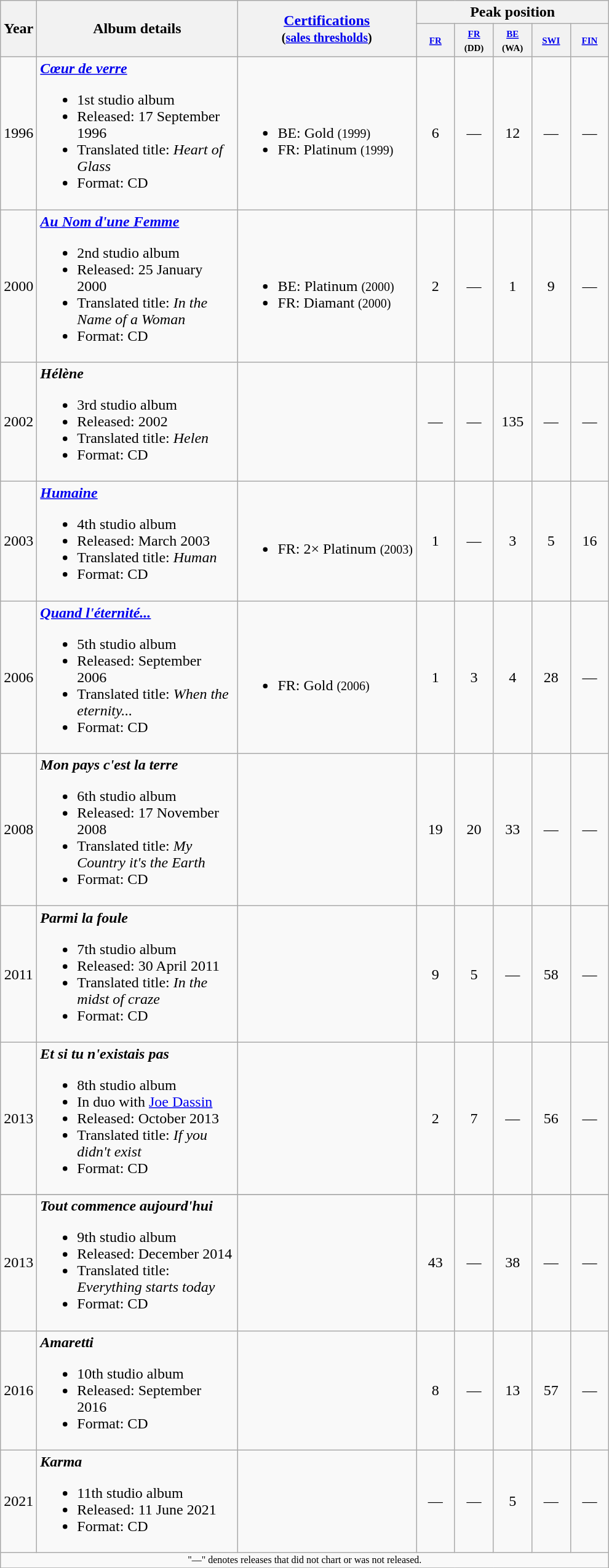<table class="wikitable" style=text-align:center;>
<tr>
<th rowspan="2" width="3">Year</th>
<th width="210" rowspan="2">Album details</th>
<th rowspan="2"><a href='#'>Certifications</a><br><small>(<a href='#'>sales thresholds</a>)</small></th>
<th colspan="5">Peak position</th>
</tr>
<tr ---->
<th style="width:3em;font-size:75%"><small><a href='#'>FR</a></small> <br></th>
<th style="width:3em;font-size:75%"><small><a href='#'>FR</a> (DD)</small></th>
<th style="width:3em;font-size:75%"><small><a href='#'>BE</a> (WA)</small> <br></th>
<th style="width:3em;font-size:75%"><small><a href='#'>SWI</a></small> <br></th>
<th style="width:3em;font-size:75%"><small><a href='#'>FIN</a></small> <br></th>
</tr>
<tr ---->
<td>1996</td>
<td align="left"><strong><em><a href='#'>Cœur de verre</a></em></strong><br><ul><li>1st studio album</li><li>Released: 17 September 1996</li><li>Translated title: <em>Heart of Glass</em></li><li>Format: CD</li></ul></td>
<td align="left"><br><ul><li>BE: Gold <small>(1999)</small></li><li>FR: Platinum <small>(1999)</small></li></ul></td>
<td align="center">6</td>
<td align="center">—</td>
<td align="center">12</td>
<td align="center">—</td>
<td align="center">—</td>
</tr>
<tr ---->
<td>2000</td>
<td align="left"><strong><em><a href='#'>Au Nom d'une Femme</a></em></strong><br><ul><li>2nd studio album</li><li>Released: 25 January 2000</li><li>Translated title: <em>In the Name of a Woman</em></li><li>Format: CD</li></ul></td>
<td align="left"><br><ul><li>BE: Platinum <small>(2000)</small> </li><li>FR: Diamant  <small>(2000)</small></li></ul></td>
<td align="center">2</td>
<td align="center">—</td>
<td align="center">1</td>
<td align="center">9</td>
<td align="center">—</td>
</tr>
<tr ---->
<td>2002</td>
<td align="left"><strong><em>Hélène</em></strong><br><ul><li>3rd studio album</li><li>Released: 2002</li><li>Translated title: <em>Helen</em></li><li>Format: CD</li></ul></td>
<td></td>
<td align="center">—</td>
<td align="center">—</td>
<td align="center">135</td>
<td align="center">—</td>
<td align="center">—</td>
</tr>
<tr ---->
<td>2003</td>
<td align="left"><strong><em><a href='#'>Humaine</a></em></strong><br><ul><li>4th studio album</li><li>Released: March 2003</li><li>Translated title: <em>Human</em></li><li>Format: CD</li></ul></td>
<td align="left"><br><ul><li>FR: 2× Platinum <small>(2003)</small></li></ul></td>
<td align="center">1</td>
<td align="center">—</td>
<td align="center">3</td>
<td align="center">5</td>
<td align="center">16</td>
</tr>
<tr ---->
<td>2006</td>
<td align="left"><strong><em><a href='#'>Quand l'éternité...</a></em></strong><br><ul><li>5th studio album</li><li>Released: September 2006</li><li>Translated title: <em>When the eternity...</em></li><li>Format: CD</li></ul></td>
<td align="left"><br><ul><li>FR: Gold <small>(2006)</small></li></ul></td>
<td align="center">1</td>
<td align="center">3</td>
<td align="center">4</td>
<td align="center">28</td>
<td align="center">—</td>
</tr>
<tr ---->
<td>2008</td>
<td align="left"><strong><em>Mon pays c'est la terre</em></strong><br><ul><li>6th studio album</li><li>Released: 17 November 2008</li><li>Translated title: <em>My Country it's the Earth</em></li><li>Format: CD</li></ul></td>
<td align="center"></td>
<td align="center">19</td>
<td align="center">20</td>
<td align="center">33</td>
<td align="center">—</td>
<td align="center">—</td>
</tr>
<tr ---->
<td>2011</td>
<td align="left"><strong><em>Parmi la foule</em></strong><br><ul><li>7th studio album</li><li>Released: 30 April 2011</li><li>Translated title: <em>In the midst of craze</em></li><li>Format: CD</li></ul></td>
<td align="center"></td>
<td align="center">9</td>
<td align="center">5</td>
<td align="center">—</td>
<td align="center">58</td>
<td align="center">—</td>
</tr>
<tr ---->
<td>2013</td>
<td align="left"><strong><em>Et si tu n'existais pas</em></strong><br><ul><li>8th studio album</li><li>In duo with <a href='#'>Joe Dassin</a></li><li>Released: October 2013</li><li>Translated title: <em>If you didn't exist</em></li><li>Format: CD</li></ul></td>
<td align="center"></td>
<td align="center">2</td>
<td align="center">7</td>
<td align="center">—</td>
<td align="center">56</td>
<td align="center">—</td>
</tr>
<tr>
</tr>
<tr ---->
<td>2013</td>
<td align="left"><strong><em>Tout commence aujourd'hui</em></strong><br><ul><li>9th studio album</li><li>Released: December 2014</li><li>Translated title: <em>Everything starts today</em></li><li>Format: CD</li></ul></td>
<td align="center"></td>
<td align="center">43</td>
<td align="center">—</td>
<td align="center">38</td>
<td align="center">—</td>
<td align="center">—</td>
</tr>
<tr ---->
<td>2016</td>
<td align="left"><strong><em>Amaretti</em></strong><br><ul><li>10th studio album</li><li>Released: September 2016</li><li>Format: CD</li></ul></td>
<td align="center"></td>
<td align="center">8<br></td>
<td align="center">—</td>
<td align="center">13</td>
<td align="center">57</td>
<td align="center">—</td>
</tr>
<tr ---->
<td>2021</td>
<td align="left"><strong><em>Karma</em></strong><br><ul><li>11th studio album</li><li>Released: 11 June 2021</li><li>Format: CD</li></ul></td>
<td align="center"></td>
<td align="center">—</td>
<td align="center">—</td>
<td align="center">5</td>
<td align="center">—</td>
<td align="center">—</td>
</tr>
<tr>
<td colspan="20" style="font-size:8pt">"—" denotes releases that did not chart or was not released.</td>
</tr>
<tr>
</tr>
</table>
